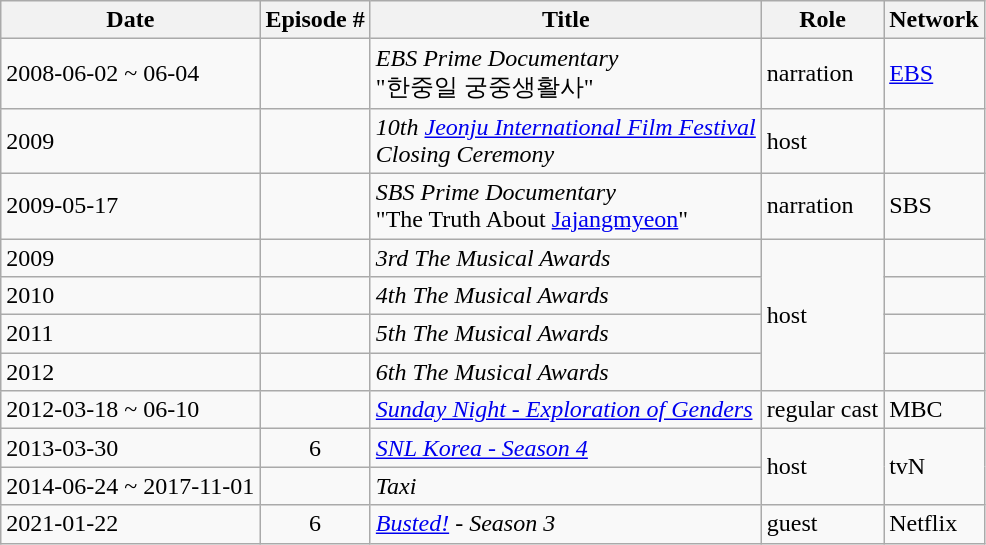<table class="wikitable sortable">
<tr>
<th>Date</th>
<th>Episode #</th>
<th>Title</th>
<th>Role</th>
<th>Network</th>
</tr>
<tr>
<td>2008-06-02 ~ 06-04</td>
<td></td>
<td><em>EBS Prime Documentary</em> <br> "한중일 궁중생활사"</td>
<td>narration</td>
<td><a href='#'>EBS</a></td>
</tr>
<tr>
<td>2009</td>
<td></td>
<td><em>10th <a href='#'>Jeonju International Film Festival</a> <br> Closing Ceremony</em></td>
<td>host</td>
<td></td>
</tr>
<tr>
<td>2009-05-17</td>
<td></td>
<td><em>SBS Prime Documentary</em> <br> "The Truth About <a href='#'>Jajangmyeon</a>"</td>
<td>narration</td>
<td>SBS</td>
</tr>
<tr>
<td>2009</td>
<td></td>
<td><em>3rd The Musical Awards</em></td>
<td rowspan="4">host</td>
<td></td>
</tr>
<tr>
<td>2010</td>
<td></td>
<td><em>4th The Musical Awards</em></td>
<td></td>
</tr>
<tr>
<td>2011</td>
<td></td>
<td><em>5th The Musical Awards</em></td>
<td></td>
</tr>
<tr>
<td>2012</td>
<td></td>
<td><em>6th The Musical Awards</em></td>
<td></td>
</tr>
<tr>
<td>2012-03-18 ~ 06-10</td>
<td></td>
<td><em><a href='#'>Sunday Night - Exploration of Genders</a></em></td>
<td>regular cast</td>
<td>MBC</td>
</tr>
<tr>
<td>2013-03-30</td>
<td style="text-align:center;">6</td>
<td><em><a href='#'>SNL Korea - Season 4</a></em></td>
<td rowspan="2">host</td>
<td rowspan="2">tvN</td>
</tr>
<tr>
<td>2014-06-24 ~ 2017-11-01</td>
<td></td>
<td><em>Taxi</em></td>
</tr>
<tr>
<td>2021-01-22</td>
<td style="text-align:center;">6</td>
<td><em><a href='#'>Busted!</a> - Season 3</em></td>
<td>guest</td>
<td>Netflix</td>
</tr>
</table>
